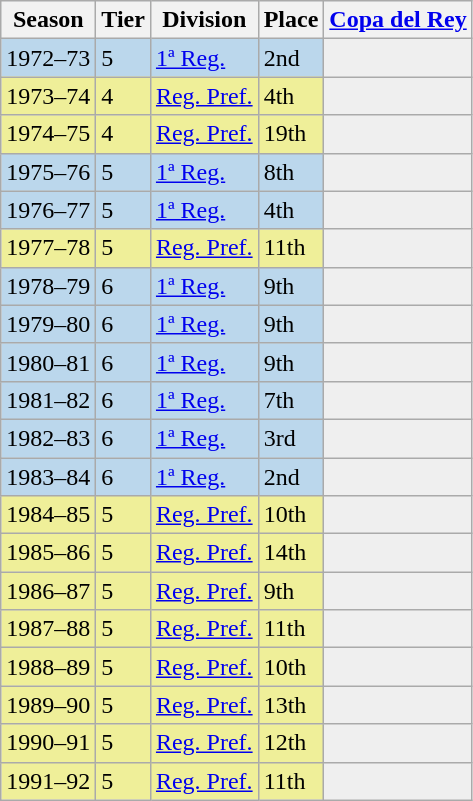<table class="wikitable">
<tr style="background:#f0f6fa;">
<th>Season</th>
<th>Tier</th>
<th>Division</th>
<th>Place</th>
<th><a href='#'>Copa del Rey</a></th>
</tr>
<tr>
<td style="background:#BBD7EC;">1972–73</td>
<td style="background:#BBD7EC;">5</td>
<td style="background:#BBD7EC;"><a href='#'>1ª Reg.</a></td>
<td style="background:#BBD7EC;">2nd</td>
<td style="background:#efefef;"></td>
</tr>
<tr>
<td style="background:#EFEF99;">1973–74</td>
<td style="background:#EFEF99;">4</td>
<td style="background:#EFEF99;"><a href='#'>Reg. Pref.</a></td>
<td style="background:#EFEF99;">4th</td>
<th style="background:#efefef;"></th>
</tr>
<tr>
<td style="background:#EFEF99;">1974–75</td>
<td style="background:#EFEF99;">4</td>
<td style="background:#EFEF99;"><a href='#'>Reg. Pref.</a></td>
<td style="background:#EFEF99;">19th</td>
<th style="background:#efefef;"></th>
</tr>
<tr>
<td style="background:#BBD7EC;">1975–76</td>
<td style="background:#BBD7EC;">5</td>
<td style="background:#BBD7EC;"><a href='#'>1ª Reg.</a></td>
<td style="background:#BBD7EC;">8th</td>
<td style="background:#efefef;"></td>
</tr>
<tr>
<td style="background:#BBD7EC;">1976–77</td>
<td style="background:#BBD7EC;">5</td>
<td style="background:#BBD7EC;"><a href='#'>1ª Reg.</a></td>
<td style="background:#BBD7EC;">4th</td>
<td style="background:#efefef;"></td>
</tr>
<tr>
<td style="background:#EFEF99;">1977–78</td>
<td style="background:#EFEF99;">5</td>
<td style="background:#EFEF99;"><a href='#'>Reg. Pref.</a></td>
<td style="background:#EFEF99;">11th</td>
<th style="background:#efefef;"></th>
</tr>
<tr>
<td style="background:#BBD7EC;">1978–79</td>
<td style="background:#BBD7EC;">6</td>
<td style="background:#BBD7EC;"><a href='#'>1ª Reg.</a></td>
<td style="background:#BBD7EC;">9th</td>
<td style="background:#efefef;"></td>
</tr>
<tr>
<td style="background:#BBD7EC;">1979–80</td>
<td style="background:#BBD7EC;">6</td>
<td style="background:#BBD7EC;"><a href='#'>1ª Reg.</a></td>
<td style="background:#BBD7EC;">9th</td>
<td style="background:#efefef;"></td>
</tr>
<tr>
<td style="background:#BBD7EC;">1980–81</td>
<td style="background:#BBD7EC;">6</td>
<td style="background:#BBD7EC;"><a href='#'>1ª Reg.</a></td>
<td style="background:#BBD7EC;">9th</td>
<td style="background:#efefef;"></td>
</tr>
<tr>
<td style="background:#BBD7EC;">1981–82</td>
<td style="background:#BBD7EC;">6</td>
<td style="background:#BBD7EC;"><a href='#'>1ª Reg.</a></td>
<td style="background:#BBD7EC;">7th</td>
<td style="background:#efefef;"></td>
</tr>
<tr>
<td style="background:#BBD7EC;">1982–83</td>
<td style="background:#BBD7EC;">6</td>
<td style="background:#BBD7EC;"><a href='#'>1ª Reg.</a></td>
<td style="background:#BBD7EC;">3rd</td>
<td style="background:#efefef;"></td>
</tr>
<tr>
<td style="background:#BBD7EC;">1983–84</td>
<td style="background:#BBD7EC;">6</td>
<td style="background:#BBD7EC;"><a href='#'>1ª Reg.</a></td>
<td style="background:#BBD7EC;">2nd</td>
<td style="background:#efefef;"></td>
</tr>
<tr>
<td style="background:#EFEF99;">1984–85</td>
<td style="background:#EFEF99;">5</td>
<td style="background:#EFEF99;"><a href='#'>Reg. Pref.</a></td>
<td style="background:#EFEF99;">10th</td>
<th style="background:#efefef;"></th>
</tr>
<tr>
<td style="background:#EFEF99;">1985–86</td>
<td style="background:#EFEF99;">5</td>
<td style="background:#EFEF99;"><a href='#'>Reg. Pref.</a></td>
<td style="background:#EFEF99;">14th</td>
<th style="background:#efefef;"></th>
</tr>
<tr>
<td style="background:#EFEF99;">1986–87</td>
<td style="background:#EFEF99;">5</td>
<td style="background:#EFEF99;"><a href='#'>Reg. Pref.</a></td>
<td style="background:#EFEF99;">9th</td>
<th style="background:#efefef;"></th>
</tr>
<tr>
<td style="background:#EFEF99;">1987–88</td>
<td style="background:#EFEF99;">5</td>
<td style="background:#EFEF99;"><a href='#'>Reg. Pref.</a></td>
<td style="background:#EFEF99;">11th</td>
<th style="background:#efefef;"></th>
</tr>
<tr>
<td style="background:#EFEF99;">1988–89</td>
<td style="background:#EFEF99;">5</td>
<td style="background:#EFEF99;"><a href='#'>Reg. Pref.</a></td>
<td style="background:#EFEF99;">10th</td>
<th style="background:#efefef;"></th>
</tr>
<tr>
<td style="background:#EFEF99;">1989–90</td>
<td style="background:#EFEF99;">5</td>
<td style="background:#EFEF99;"><a href='#'>Reg. Pref.</a></td>
<td style="background:#EFEF99;">13th</td>
<th style="background:#efefef;"></th>
</tr>
<tr>
<td style="background:#EFEF99;">1990–91</td>
<td style="background:#EFEF99;">5</td>
<td style="background:#EFEF99;"><a href='#'>Reg. Pref.</a></td>
<td style="background:#EFEF99;">12th</td>
<th style="background:#efefef;"></th>
</tr>
<tr>
<td style="background:#EFEF99;">1991–92</td>
<td style="background:#EFEF99;">5</td>
<td style="background:#EFEF99;"><a href='#'>Reg. Pref.</a></td>
<td style="background:#EFEF99;">11th</td>
<th style="background:#efefef;"></th>
</tr>
</table>
